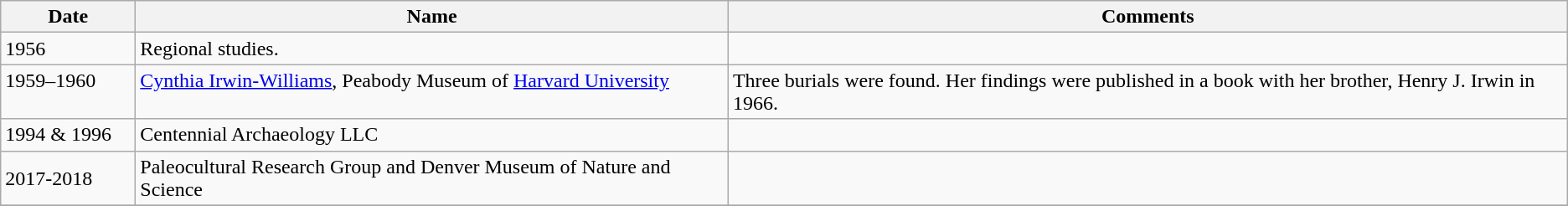<table class="wikitable">
<tr>
<th scope="col" width="100">Date</th>
<th scope="col">Name</th>
<th scope="col">Comments</th>
</tr>
<tr valign="top">
<td>1956</td>
<td>Regional studies.</td>
<td></td>
</tr>
<tr valign="top">
<td>1959–1960</td>
<td><a href='#'>Cynthia Irwin-Williams</a>, Peabody Museum of <a href='#'>Harvard University</a></td>
<td>Three burials were found. Her findings were published in a book with her brother, Henry J. Irwin in 1966.</td>
</tr>
<tr valign="top">
<td>1994 & 1996</td>
<td>Centennial Archaeology LLC</td>
<td></td>
</tr>
<tr>
<td>2017-2018</td>
<td>Paleocultural Research Group and Denver Museum of Nature and Science</td>
<td></td>
</tr>
<tr>
</tr>
</table>
